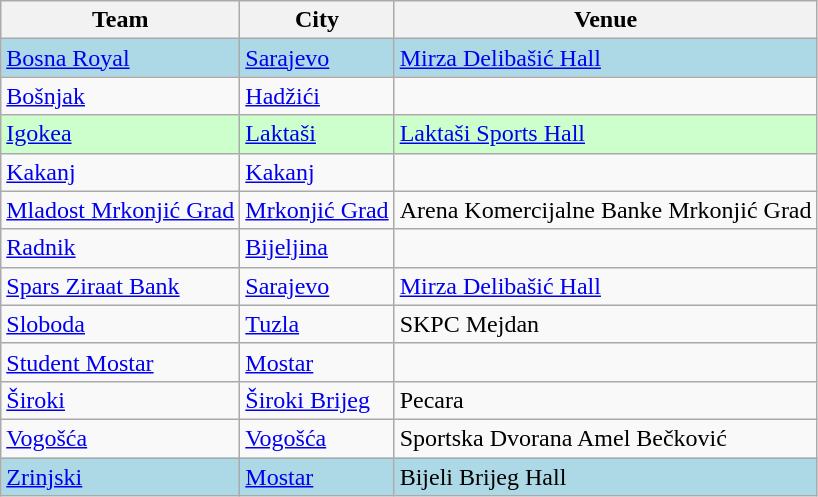<table class="wikitable sortable">
<tr>
<th>Team</th>
<th>City</th>
<th>Venue</th>
</tr>
<tr bgcolor=lightblue>
<td><a href='#'>Bosna Royal</a></td>
<td><a href='#'>Sarajevo</a></td>
<td><a href='#'>Mirza Delibašić Hall</a></td>
</tr>
<tr>
<td><a href='#'>Bošnjak</a></td>
<td><a href='#'>Hadžići</a></td>
<td></td>
</tr>
<tr bgcolor=ccffcc>
<td><a href='#'>Igokea</a></td>
<td><a href='#'>Laktaši</a></td>
<td><a href='#'>Laktaši Sports Hall</a></td>
</tr>
<tr>
<td><a href='#'>Kakanj</a></td>
<td><a href='#'>Kakanj</a></td>
<td></td>
</tr>
<tr>
<td><a href='#'>Mladost Mrkonjić Grad</a></td>
<td><a href='#'>Mrkonjić Grad</a></td>
<td>Arena Komercijalne Banke Mrkonjić Grad</td>
</tr>
<tr>
<td><a href='#'>Radnik</a></td>
<td><a href='#'>Bijeljina</a></td>
<td></td>
</tr>
<tr>
<td><a href='#'>Spars Ziraat Bank</a></td>
<td><a href='#'>Sarajevo</a></td>
<td><a href='#'>Mirza Delibašić Hall</a></td>
</tr>
<tr>
<td><a href='#'>Sloboda</a></td>
<td><a href='#'>Tuzla</a></td>
<td>SKPC Mejdan</td>
</tr>
<tr>
<td><a href='#'>Student Mostar</a></td>
<td><a href='#'>Mostar</a></td>
<td></td>
</tr>
<tr>
<td><a href='#'>Široki</a></td>
<td><a href='#'>Široki Brijeg</a></td>
<td>Pecara</td>
</tr>
<tr>
<td><a href='#'>Vogošća</a></td>
<td><a href='#'>Vogošća</a></td>
<td>Sportska Dvorana Amel Bečković</td>
</tr>
<tr bgcolor=lightblue>
<td><a href='#'>Zrinjski</a></td>
<td><a href='#'>Mostar</a></td>
<td>Bijeli Brijeg Hall</td>
</tr>
</table>
